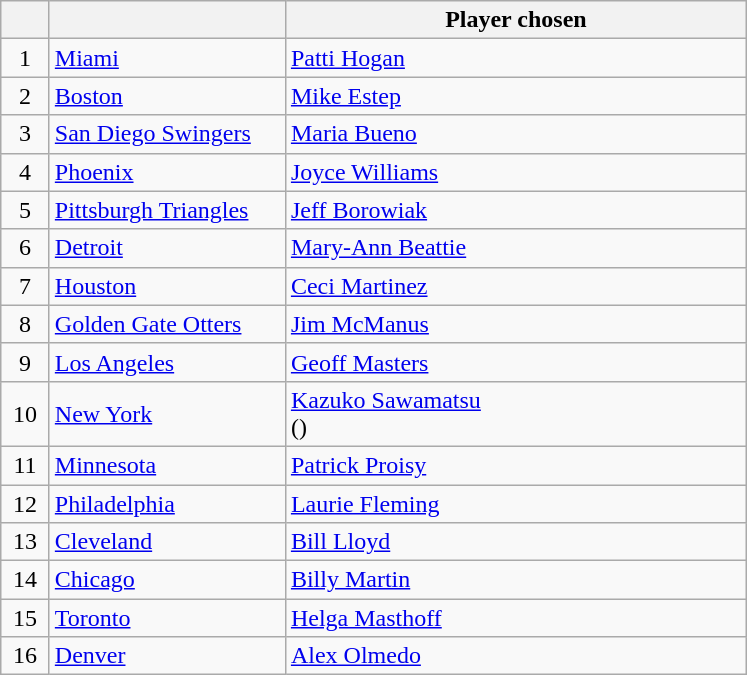<table class="wikitable" style="text-align:left">
<tr>
<th width="25px"></th>
<th width="150px"></th>
<th width="300px">Player chosen</th>
</tr>
<tr>
<td style="text-align:center">1</td>
<td><a href='#'>Miami</a></td>
<td><a href='#'>Patti Hogan</a></td>
</tr>
<tr>
<td style="text-align:center">2</td>
<td><a href='#'>Boston</a></td>
<td><a href='#'>Mike Estep</a></td>
</tr>
<tr>
<td style="text-align:center">3</td>
<td><a href='#'>San Diego Swingers</a></td>
<td><a href='#'>Maria Bueno</a></td>
</tr>
<tr>
<td style="text-align:center">4</td>
<td><a href='#'>Phoenix</a></td>
<td><a href='#'>Joyce Williams</a></td>
</tr>
<tr>
<td style="text-align:center">5</td>
<td><a href='#'>Pittsburgh Triangles</a></td>
<td><a href='#'>Jeff Borowiak</a></td>
</tr>
<tr>
<td style="text-align:center">6</td>
<td><a href='#'>Detroit</a></td>
<td><a href='#'>Mary-Ann Beattie</a></td>
</tr>
<tr>
<td style="text-align:center">7</td>
<td><a href='#'>Houston</a></td>
<td><a href='#'>Ceci Martinez</a></td>
</tr>
<tr>
<td style="text-align:center">8</td>
<td><a href='#'>Golden Gate Otters</a></td>
<td><a href='#'>Jim McManus</a></td>
</tr>
<tr>
<td style="text-align:center">9</td>
<td><a href='#'>Los Angeles</a></td>
<td><a href='#'>Geoff Masters</a></td>
</tr>
<tr>
<td style="text-align:center">10</td>
<td><a href='#'>New York</a></td>
<td><a href='#'>Kazuko Sawamatsu</a><br>()</td>
</tr>
<tr>
<td style="text-align:center">11</td>
<td><a href='#'>Minnesota</a></td>
<td><a href='#'>Patrick Proisy</a></td>
</tr>
<tr>
<td style="text-align:center">12</td>
<td><a href='#'>Philadelphia</a></td>
<td><a href='#'>Laurie Fleming</a></td>
</tr>
<tr>
<td style="text-align:center">13</td>
<td><a href='#'>Cleveland</a></td>
<td><a href='#'>Bill Lloyd</a></td>
</tr>
<tr>
<td style="text-align:center">14</td>
<td><a href='#'>Chicago</a></td>
<td><a href='#'>Billy Martin</a></td>
</tr>
<tr>
<td style="text-align:center">15</td>
<td><a href='#'>Toronto</a></td>
<td><a href='#'>Helga Masthoff</a></td>
</tr>
<tr>
<td style="text-align:center">16</td>
<td><a href='#'>Denver</a></td>
<td><a href='#'>Alex Olmedo</a></td>
</tr>
</table>
